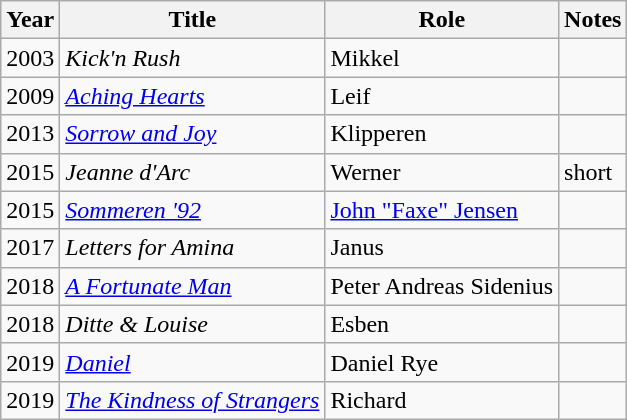<table class="wikitable sortable">
<tr>
<th>Year</th>
<th>Title</th>
<th>Role</th>
<th class="unsortable">Notes</th>
</tr>
<tr>
<td>2003</td>
<td><em>Kick'n Rush</em></td>
<td>Mikkel</td>
<td></td>
</tr>
<tr>
<td>2009</td>
<td><em><a href='#'>Aching Hearts</a></em></td>
<td>Leif</td>
<td></td>
</tr>
<tr>
<td>2013</td>
<td><em><a href='#'>Sorrow and Joy</a></em></td>
<td>Klipperen</td>
<td></td>
</tr>
<tr>
<td>2015</td>
<td><em>Jeanne d'Arc</em></td>
<td>Werner</td>
<td>short</td>
</tr>
<tr>
<td>2015</td>
<td><em><a href='#'>Sommeren '92</a></em></td>
<td><a href='#'>John "Faxe" Jensen</a></td>
<td></td>
</tr>
<tr>
<td>2017</td>
<td><em>Letters for Amina</em></td>
<td>Janus</td>
<td></td>
</tr>
<tr>
<td>2018</td>
<td><em><a href='#'>A Fortunate Man</a></em></td>
<td>Peter Andreas Sidenius</td>
<td></td>
</tr>
<tr>
<td>2018</td>
<td><em>Ditte & Louise</em></td>
<td>Esben</td>
<td></td>
</tr>
<tr>
<td>2019</td>
<td><em><a href='#'>Daniel</a></em></td>
<td>Daniel Rye</td>
<td></td>
</tr>
<tr>
<td>2019</td>
<td><em><a href='#'>The Kindness of Strangers</a></em></td>
<td>Richard</td>
<td></td>
</tr>
</table>
